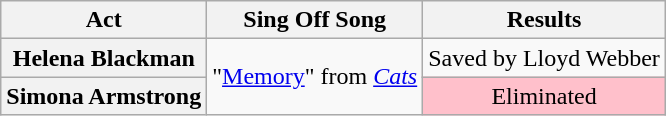<table class="wikitable plainrowheaders" style="text-align:center;">
<tr>
<th scope="col">Act</th>
<th scope="col">Sing Off Song</th>
<th scope="col">Results</th>
</tr>
<tr>
<th scope="row">Helena Blackman</th>
<td rowspan="2">"<a href='#'>Memory</a>" from <em><a href='#'>Cats</a></em></td>
<td>Saved by Lloyd Webber</td>
</tr>
<tr>
<th scope="row">Simona Armstrong</th>
<td style="background:pink;">Eliminated</td>
</tr>
</table>
